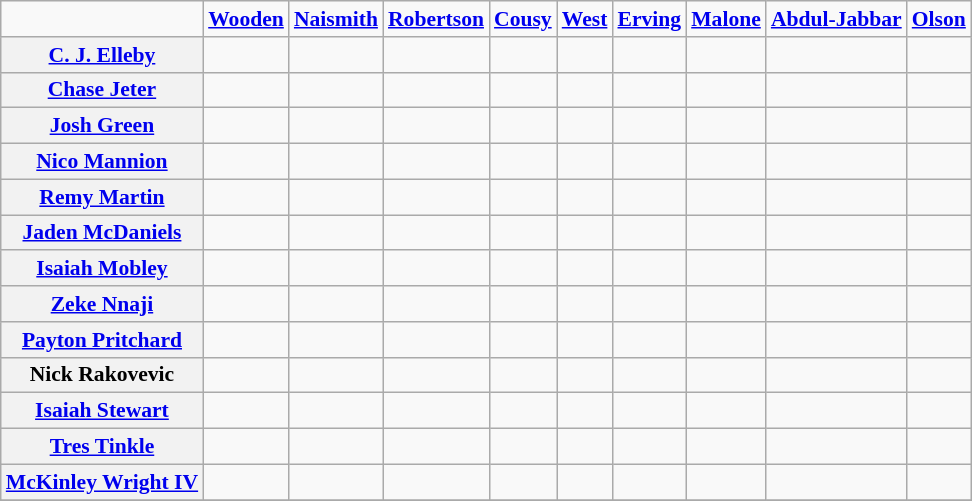<table class="wikitable" style="white-space:nowrap; font-size:90%;">
<tr>
<td></td>
<td><strong><a href='#'>Wooden</a></strong></td>
<td><strong><a href='#'>Naismith</a></strong></td>
<td><strong><a href='#'>Robertson</a></strong></td>
<td><strong><a href='#'>Cousy</a></strong></td>
<td><strong><a href='#'>West</a></strong></td>
<td><strong><a href='#'>Erving</a></strong></td>
<td><strong><a href='#'>Malone</a></strong></td>
<td><strong><a href='#'>Abdul-Jabbar</a></strong></td>
<td><strong><a href='#'>Olson</a></strong></td>
</tr>
<tr>
<th><a href='#'>C. J. Elleby</a></th>
<td></td>
<td></td>
<td></td>
<td></td>
<td></td>
<td></td>
<td></td>
<td></td>
<td></td>
</tr>
<tr>
<th><a href='#'>Chase Jeter</a></th>
<td></td>
<td></td>
<td></td>
<td></td>
<td></td>
<td></td>
<td></td>
<td></td>
<td></td>
</tr>
<tr>
<th><a href='#'>Josh Green</a></th>
<td></td>
<td></td>
<td></td>
<td></td>
<td></td>
<td></td>
<td></td>
<td></td>
<td></td>
</tr>
<tr>
<th><a href='#'>Nico Mannion</a></th>
<td></td>
<td></td>
<td></td>
<td></td>
<td></td>
<td></td>
<td></td>
<td></td>
<td></td>
</tr>
<tr>
<th><a href='#'>Remy Martin</a></th>
<td></td>
<td></td>
<td></td>
<td></td>
<td></td>
<td></td>
<td></td>
<td></td>
<td></td>
</tr>
<tr>
<th><a href='#'>Jaden McDaniels</a></th>
<td></td>
<td></td>
<td></td>
<td></td>
<td></td>
<td></td>
<td></td>
<td></td>
<td></td>
</tr>
<tr>
<th><a href='#'>Isaiah Mobley</a></th>
<td></td>
<td></td>
<td></td>
<td></td>
<td></td>
<td></td>
<td></td>
<td></td>
<td></td>
</tr>
<tr>
<th><a href='#'>Zeke Nnaji</a></th>
<td></td>
<td></td>
<td></td>
<td></td>
<td></td>
<td></td>
<td></td>
<td></td>
<td></td>
</tr>
<tr>
<th><a href='#'>Payton Pritchard</a></th>
<td></td>
<td></td>
<td></td>
<td></td>
<td></td>
<td></td>
<td></td>
<td></td>
<td></td>
</tr>
<tr>
<th>Nick Rakovevic</th>
<td></td>
<td></td>
<td></td>
<td></td>
<td></td>
<td></td>
<td></td>
<td></td>
<td></td>
</tr>
<tr>
<th><a href='#'>Isaiah Stewart</a></th>
<td></td>
<td></td>
<td></td>
<td></td>
<td></td>
<td></td>
<td></td>
<td></td>
<td></td>
</tr>
<tr>
<th><a href='#'>Tres Tinkle</a></th>
<td></td>
<td></td>
<td></td>
<td></td>
<td></td>
<td></td>
<td></td>
<td></td>
<td></td>
</tr>
<tr>
<th><a href='#'>McKinley Wright IV</a></th>
<td></td>
<td></td>
<td></td>
<td></td>
<td></td>
<td></td>
<td></td>
<td></td>
<td></td>
</tr>
<tr>
</tr>
</table>
